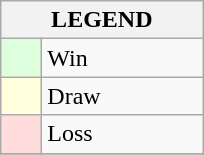<table class="wikitable" border="1">
<tr>
<th colspan="2">LEGEND</th>
</tr>
<tr>
<td style="background:#ddffdd;" width=20> </td>
<td width=100>Win</td>
</tr>
<tr>
<td style="background:#ffffdd"  width=20> </td>
<td width=100>Draw</td>
</tr>
<tr>
<td style="background:#ffdddd;" width=20> </td>
<td width=100>Loss</td>
</tr>
<tr>
</tr>
</table>
